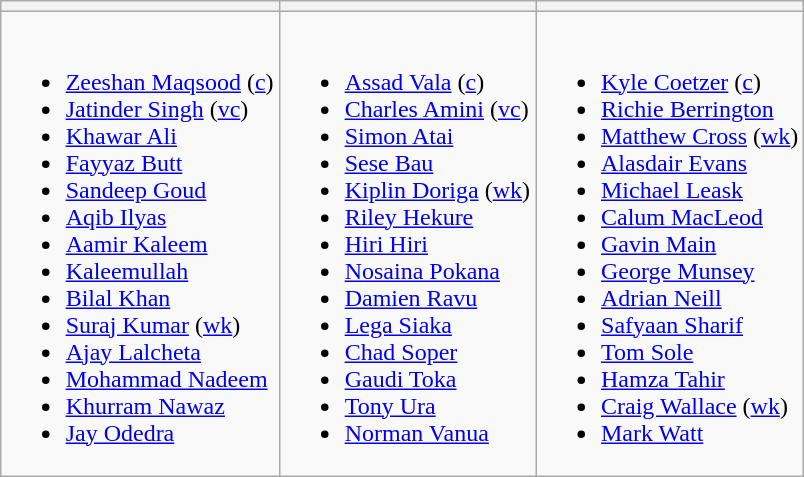<table class="wikitable" style="text-align:left; margin:auto">
<tr>
<th></th>
<th></th>
<th></th>
</tr>
<tr style="vertical-align:top">
<td><br><ul><li><a href='#'>Zeeshan Maqsood</a> (<a href='#'>c</a>)</li><li><a href='#'>Jatinder Singh</a> (<a href='#'>vc</a>)</li><li><a href='#'>Khawar Ali</a></li><li><a href='#'>Fayyaz Butt</a></li><li><a href='#'>Sandeep Goud</a></li><li><a href='#'>Aqib Ilyas</a></li><li><a href='#'>Aamir Kaleem</a></li><li><a href='#'>Kaleemullah</a></li><li><a href='#'>Bilal Khan</a></li><li><a href='#'>Suraj Kumar</a> (<a href='#'>wk</a>)</li><li><a href='#'>Ajay Lalcheta</a></li><li><a href='#'>Mohammad Nadeem</a></li><li><a href='#'>Khurram Nawaz</a></li><li><a href='#'>Jay Odedra</a></li></ul></td>
<td><br><ul><li><a href='#'>Assad Vala</a> (<a href='#'>c</a>)</li><li><a href='#'>Charles Amini</a> (<a href='#'>vc</a>)</li><li><a href='#'>Simon Atai</a></li><li><a href='#'>Sese Bau</a></li><li><a href='#'>Kiplin Doriga</a> (<a href='#'>wk</a>)</li><li><a href='#'>Riley Hekure</a></li><li><a href='#'>Hiri Hiri</a></li><li><a href='#'>Nosaina Pokana</a></li><li><a href='#'>Damien Ravu</a></li><li><a href='#'>Lega Siaka</a></li><li><a href='#'>Chad Soper</a></li><li><a href='#'>Gaudi Toka</a></li><li><a href='#'>Tony Ura</a></li><li><a href='#'>Norman Vanua</a></li></ul></td>
<td><br><ul><li><a href='#'>Kyle Coetzer</a> (<a href='#'>c</a>)</li><li><a href='#'>Richie Berrington</a></li><li><a href='#'>Matthew Cross</a> (<a href='#'>wk</a>)</li><li><a href='#'>Alasdair Evans</a></li><li><a href='#'>Michael Leask</a></li><li><a href='#'>Calum MacLeod</a></li><li><a href='#'>Gavin Main</a></li><li><a href='#'>George Munsey</a></li><li><a href='#'>Adrian Neill</a></li><li><a href='#'>Safyaan Sharif</a></li><li><a href='#'>Tom Sole</a></li><li><a href='#'>Hamza Tahir</a></li><li><a href='#'>Craig Wallace</a> (<a href='#'>wk</a>)</li><li><a href='#'>Mark Watt</a></li></ul></td>
</tr>
</table>
